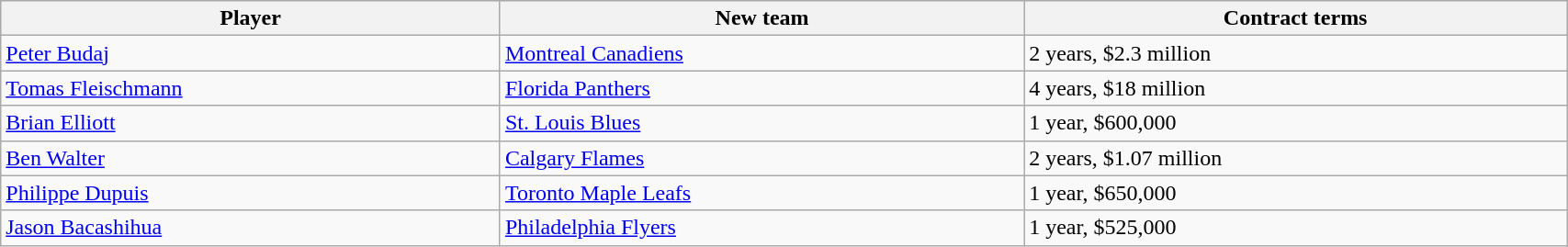<table class="wikitable" width=90%>
<tr align="center" bgcolor="#dddddd">
<th>Player</th>
<th>New team</th>
<th>Contract terms</th>
</tr>
<tr>
<td><a href='#'>Peter Budaj</a></td>
<td><a href='#'>Montreal Canadiens</a></td>
<td>2 years, $2.3 million</td>
</tr>
<tr>
<td><a href='#'>Tomas Fleischmann</a></td>
<td><a href='#'>Florida Panthers</a></td>
<td>4 years, $18 million</td>
</tr>
<tr>
<td><a href='#'>Brian Elliott</a></td>
<td><a href='#'>St. Louis Blues</a></td>
<td>1 year, $600,000</td>
</tr>
<tr>
<td><a href='#'>Ben Walter</a></td>
<td><a href='#'>Calgary Flames</a></td>
<td>2 years, $1.07 million</td>
</tr>
<tr>
<td><a href='#'>Philippe Dupuis</a></td>
<td><a href='#'>Toronto Maple Leafs</a></td>
<td>1 year, $650,000</td>
</tr>
<tr>
<td><a href='#'>Jason Bacashihua</a></td>
<td><a href='#'>Philadelphia Flyers</a></td>
<td>1 year, $525,000</td>
</tr>
</table>
